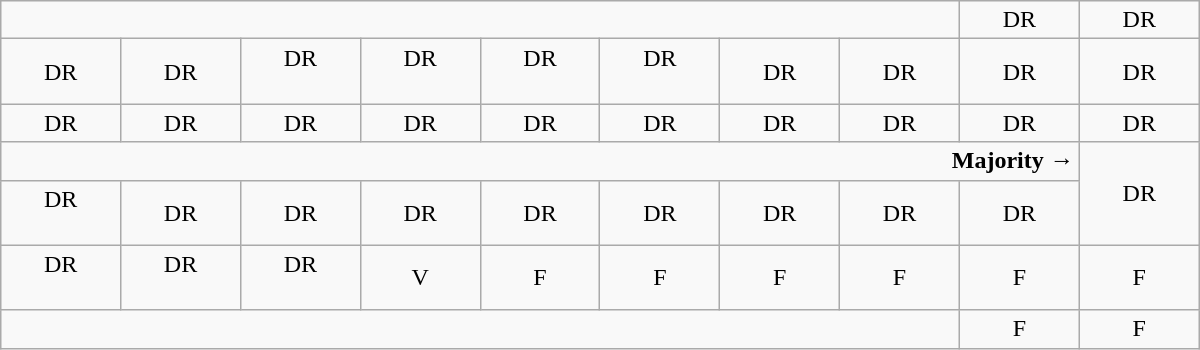<table class="wikitable" style="text-align:center" width=800px>
<tr>
<td colspan=8> </td>
<td>DR</td>
<td>DR</td>
</tr>
<tr>
<td width=50px >DR</td>
<td width=50px >DR</td>
<td width=50px >DR<br><br></td>
<td width=50px >DR<br><br></td>
<td width=50px >DR<br><br></td>
<td width=50px >DR<br><br></td>
<td width=50px >DR</td>
<td width=50px >DR</td>
<td width=50px >DR</td>
<td width=50px >DR</td>
</tr>
<tr>
<td>DR</td>
<td>DR</td>
<td>DR</td>
<td>DR</td>
<td>DR</td>
<td>DR</td>
<td>DR</td>
<td>DR</td>
<td>DR</td>
<td>DR</td>
</tr>
<tr>
<td colspan=9 style="text-align:right"><strong>Majority →</strong></td>
<td rowspan=2 >DR</td>
</tr>
<tr>
<td>DR<br><br></td>
<td>DR</td>
<td>DR</td>
<td>DR</td>
<td>DR</td>
<td>DR</td>
<td>DR</td>
<td>DR</td>
<td>DR</td>
</tr>
<tr>
<td>DR<br><br></td>
<td>DR<br><br></td>
<td>DR<br><br></td>
<td>V</td>
<td>F</td>
<td>F</td>
<td>F</td>
<td>F</td>
<td>F</td>
<td>F</td>
</tr>
<tr>
<td colspan=8> </td>
<td>F</td>
<td>F</td>
</tr>
</table>
